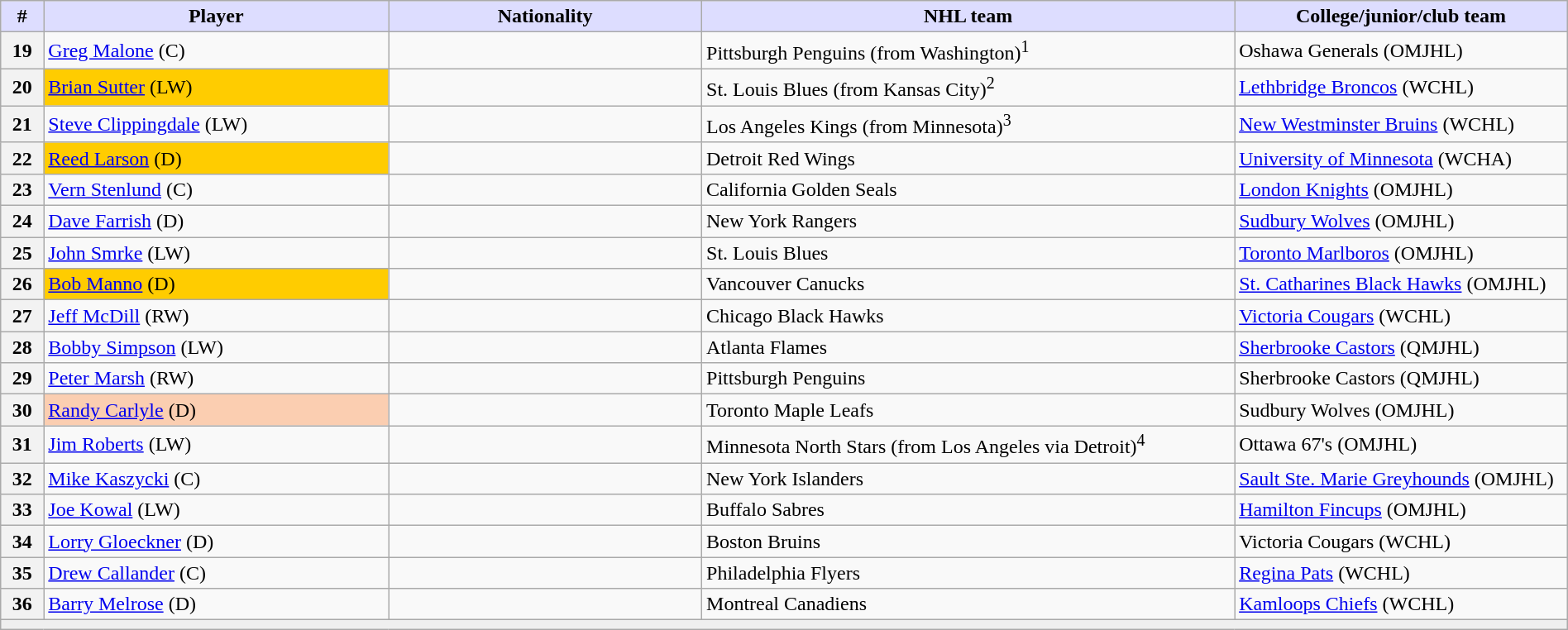<table class="wikitable" style="width: 100%">
<tr>
<th style="background:#ddf; width:2.75%;">#</th>
<th style="background:#ddf; width:22.0%;">Player</th>
<th style="background:#ddf; width:20.0%;">Nationality</th>
<th style="background:#ddf; width:34.0%;">NHL team</th>
<th style="background:#ddf; width:100.0%;">College/junior/club team</th>
</tr>
<tr>
<th>19</th>
<td><a href='#'>Greg Malone</a> (C)</td>
<td></td>
<td>Pittsburgh Penguins (from Washington)<sup>1</sup></td>
<td>Oshawa Generals (OMJHL)</td>
</tr>
<tr>
<th>20</th>
<td bgcolor="#FFCC00"><a href='#'>Brian Sutter</a> (LW)</td>
<td></td>
<td>St. Louis Blues (from Kansas City)<sup>2</sup></td>
<td><a href='#'>Lethbridge Broncos</a> (WCHL)</td>
</tr>
<tr>
<th>21</th>
<td><a href='#'>Steve Clippingdale</a> (LW)</td>
<td></td>
<td>Los Angeles Kings (from Minnesota)<sup>3</sup></td>
<td><a href='#'>New Westminster Bruins</a> (WCHL)</td>
</tr>
<tr>
<th>22</th>
<td bgcolor="#FFCC00"><a href='#'>Reed Larson</a> (D)</td>
<td></td>
<td>Detroit Red Wings</td>
<td><a href='#'>University of Minnesota</a> (WCHA)</td>
</tr>
<tr>
<th>23</th>
<td><a href='#'>Vern Stenlund</a> (C)</td>
<td></td>
<td>California Golden Seals</td>
<td><a href='#'>London Knights</a> (OMJHL)</td>
</tr>
<tr>
<th>24</th>
<td><a href='#'>Dave Farrish</a> (D)</td>
<td></td>
<td>New York Rangers</td>
<td><a href='#'>Sudbury Wolves</a> (OMJHL)</td>
</tr>
<tr>
<th>25</th>
<td><a href='#'>John Smrke</a> (LW)</td>
<td></td>
<td>St. Louis Blues</td>
<td><a href='#'>Toronto Marlboros</a> (OMJHL)</td>
</tr>
<tr>
<th>26</th>
<td bgcolor="#FFCC00"><a href='#'>Bob Manno</a> (D)</td>
<td></td>
<td>Vancouver Canucks</td>
<td><a href='#'>St. Catharines Black Hawks</a> (OMJHL)</td>
</tr>
<tr>
<th>27</th>
<td><a href='#'>Jeff McDill</a> (RW)</td>
<td></td>
<td>Chicago Black Hawks</td>
<td><a href='#'>Victoria Cougars</a> (WCHL)</td>
</tr>
<tr>
<th>28</th>
<td><a href='#'>Bobby Simpson</a> (LW)</td>
<td></td>
<td>Atlanta Flames</td>
<td><a href='#'>Sherbrooke Castors</a> (QMJHL)</td>
</tr>
<tr>
<th>29</th>
<td><a href='#'>Peter Marsh</a> (RW)</td>
<td></td>
<td>Pittsburgh Penguins</td>
<td>Sherbrooke Castors (QMJHL)</td>
</tr>
<tr>
<th>30</th>
<td bgcolor="#FBCEB1"><a href='#'>Randy Carlyle</a> (D)</td>
<td></td>
<td>Toronto Maple Leafs</td>
<td>Sudbury Wolves (OMJHL)</td>
</tr>
<tr>
<th>31</th>
<td><a href='#'>Jim Roberts</a> (LW)</td>
<td></td>
<td>Minnesota North Stars (from Los Angeles via Detroit)<sup>4</sup></td>
<td>Ottawa 67's (OMJHL)</td>
</tr>
<tr>
<th>32</th>
<td><a href='#'>Mike Kaszycki</a> (C)</td>
<td></td>
<td>New York Islanders</td>
<td><a href='#'>Sault Ste. Marie Greyhounds</a> (OMJHL)</td>
</tr>
<tr>
<th>33</th>
<td><a href='#'>Joe Kowal</a> (LW)</td>
<td></td>
<td>Buffalo Sabres</td>
<td><a href='#'>Hamilton Fincups</a> (OMJHL)</td>
</tr>
<tr>
<th>34</th>
<td><a href='#'>Lorry Gloeckner</a> (D)</td>
<td></td>
<td>Boston Bruins</td>
<td>Victoria Cougars (WCHL)</td>
</tr>
<tr>
<th>35</th>
<td><a href='#'>Drew Callander</a> (C)</td>
<td></td>
<td>Philadelphia Flyers</td>
<td><a href='#'>Regina Pats</a> (WCHL)</td>
</tr>
<tr>
<th>36</th>
<td><a href='#'>Barry Melrose</a> (D)</td>
<td></td>
<td>Montreal Canadiens</td>
<td><a href='#'>Kamloops Chiefs</a> (WCHL)</td>
</tr>
<tr>
<td align=center colspan="6" bgcolor="#efefef"></td>
</tr>
</table>
